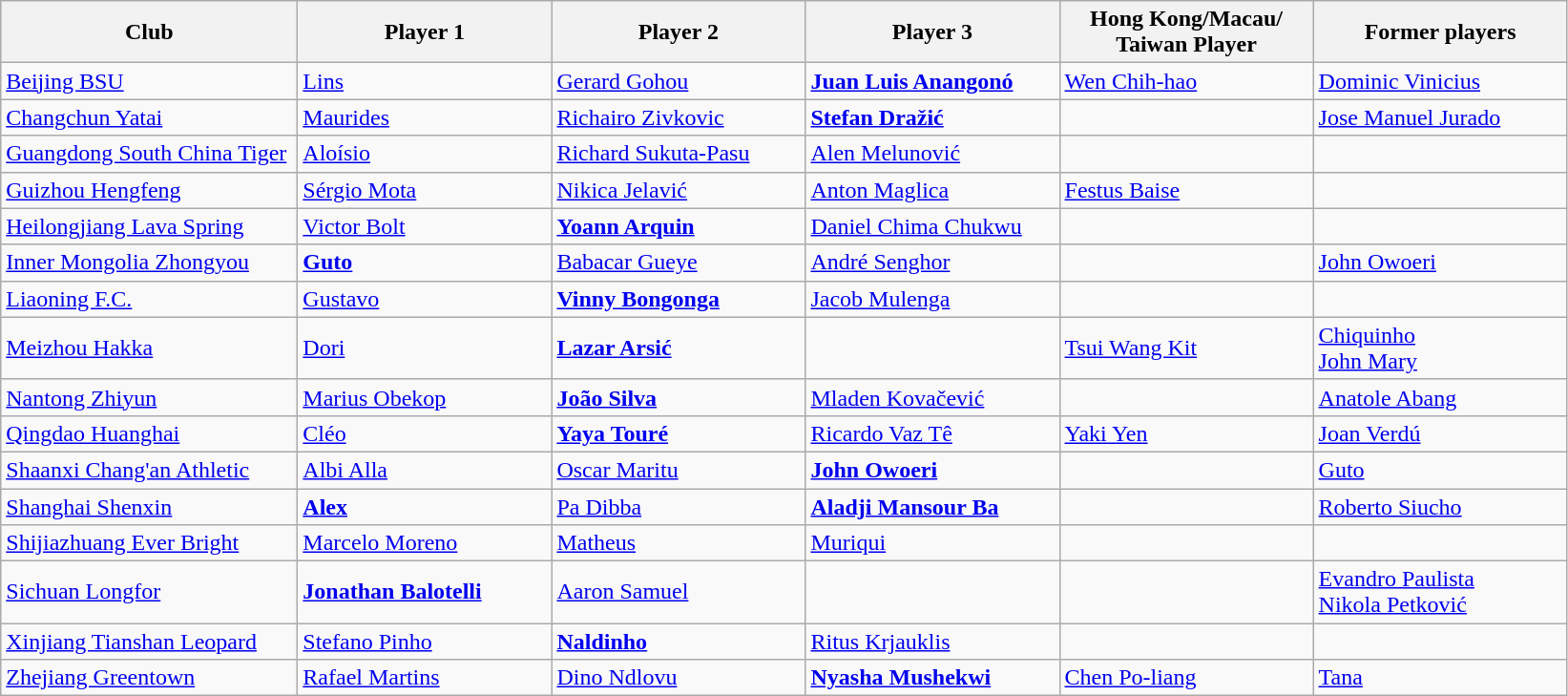<table class="sortable wikitable" border="1">
<tr>
<th width="200">Club</th>
<th width="170">Player 1</th>
<th width="170">Player 2</th>
<th width="170">Player 3</th>
<th width="170">Hong Kong/Macau/<br>Taiwan Player </th>
<th width="170">Former players </th>
</tr>
<tr>
<td><a href='#'>Beijing BSU</a></td>
<td> <a href='#'>Lins</a></td>
<td> <a href='#'>Gerard Gohou</a></td>
<td><strong> <a href='#'>Juan Luis Anangonó</a></strong></td>
<td> <a href='#'>Wen Chih-hao</a></td>
<td> <a href='#'>Dominic Vinicius</a></td>
</tr>
<tr>
<td><a href='#'>Changchun Yatai</a></td>
<td> <a href='#'>Maurides</a></td>
<td> <a href='#'>Richairo Zivkovic</a></td>
<td><strong> <a href='#'>Stefan Dražić</a></strong></td>
<td></td>
<td> <a href='#'>Jose Manuel Jurado</a></td>
</tr>
<tr>
<td><a href='#'>Guangdong South China Tiger</a></td>
<td> <a href='#'>Aloísio</a></td>
<td> <a href='#'>Richard Sukuta-Pasu</a></td>
<td> <a href='#'>Alen Melunović</a></td>
<td></td>
<td></td>
</tr>
<tr>
<td><a href='#'>Guizhou Hengfeng</a></td>
<td> <a href='#'>Sérgio Mota</a></td>
<td> <a href='#'>Nikica Jelavić</a></td>
<td> <a href='#'>Anton Maglica</a></td>
<td> <a href='#'>Festus Baise</a></td>
<td></td>
</tr>
<tr>
<td><a href='#'>Heilongjiang Lava Spring</a></td>
<td> <a href='#'>Victor Bolt</a></td>
<td><strong> <a href='#'>Yoann Arquin</a></strong></td>
<td> <a href='#'>Daniel Chima Chukwu</a></td>
<td></td>
<td></td>
</tr>
<tr>
<td><a href='#'>Inner Mongolia Zhongyou</a></td>
<td><strong> <a href='#'>Guto</a></strong></td>
<td> <a href='#'>Babacar Gueye</a></td>
<td> <a href='#'>André Senghor</a></td>
<td></td>
<td> <a href='#'>John Owoeri</a></td>
</tr>
<tr>
<td><a href='#'>Liaoning F.C.</a></td>
<td> <a href='#'>Gustavo</a></td>
<td><strong> <a href='#'>Vinny Bongonga</a></strong></td>
<td> <a href='#'>Jacob Mulenga</a></td>
<td></td>
<td></td>
</tr>
<tr>
<td><a href='#'>Meizhou Hakka</a></td>
<td> <a href='#'>Dori</a></td>
<td><strong> <a href='#'>Lazar Arsić</a></strong></td>
<td></td>
<td> <a href='#'>Tsui Wang Kit</a></td>
<td> <a href='#'>Chiquinho</a><br> <a href='#'>John Mary</a></td>
</tr>
<tr>
<td><a href='#'>Nantong Zhiyun</a></td>
<td> <a href='#'>Marius Obekop</a></td>
<td><strong> <a href='#'>João Silva</a></strong></td>
<td> <a href='#'>Mladen Kovačević</a></td>
<td></td>
<td> <a href='#'>Anatole Abang</a></td>
</tr>
<tr>
<td><a href='#'>Qingdao Huanghai</a></td>
<td> <a href='#'>Cléo</a></td>
<td><strong> <a href='#'>Yaya Touré</a></strong></td>
<td> <a href='#'>Ricardo Vaz Tê</a></td>
<td> <a href='#'>Yaki Yen</a></td>
<td> <a href='#'>Joan Verdú</a></td>
</tr>
<tr>
<td><a href='#'>Shaanxi Chang'an Athletic</a></td>
<td> <a href='#'>Albi Alla</a></td>
<td> <a href='#'>Oscar Maritu</a></td>
<td><strong> <a href='#'>John Owoeri</a></strong></td>
<td></td>
<td> <a href='#'>Guto</a></td>
</tr>
<tr>
<td><a href='#'>Shanghai Shenxin</a></td>
<td><strong> <a href='#'>Alex</a></strong></td>
<td> <a href='#'>Pa Dibba</a></td>
<td><strong> <a href='#'>Aladji Mansour Ba</a></strong></td>
<td></td>
<td> <a href='#'>Roberto Siucho</a></td>
</tr>
<tr>
<td><a href='#'>Shijiazhuang Ever Bright</a></td>
<td> <a href='#'>Marcelo Moreno</a></td>
<td> <a href='#'>Matheus</a></td>
<td> <a href='#'>Muriqui</a></td>
<td></td>
<td></td>
</tr>
<tr>
<td><a href='#'>Sichuan Longfor</a></td>
<td><strong> <a href='#'>Jonathan Balotelli</a></strong></td>
<td> <a href='#'>Aaron Samuel</a></td>
<td></td>
<td></td>
<td> <a href='#'>Evandro Paulista</a><br> <a href='#'>Nikola Petković</a></td>
</tr>
<tr>
<td><a href='#'>Xinjiang Tianshan Leopard</a></td>
<td> <a href='#'>Stefano Pinho</a></td>
<td><strong> <a href='#'>Naldinho</a></strong></td>
<td> <a href='#'>Ritus Krjauklis</a></td>
<td></td>
<td></td>
</tr>
<tr>
<td><a href='#'>Zhejiang Greentown</a></td>
<td> <a href='#'>Rafael Martins</a></td>
<td> <a href='#'>Dino Ndlovu</a></td>
<td><strong> <a href='#'>Nyasha Mushekwi</a></strong></td>
<td> <a href='#'>Chen Po-liang</a></td>
<td> <a href='#'>Tana</a></td>
</tr>
</table>
